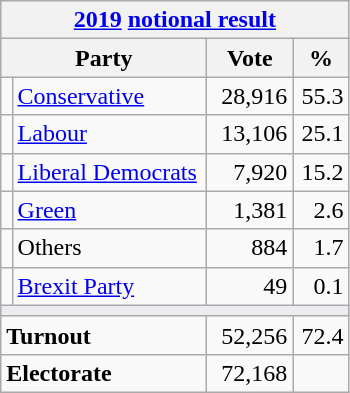<table class="wikitable">
<tr>
<th colspan="4"><a href='#'>2019</a> <a href='#'>notional result</a></th>
</tr>
<tr>
<th bgcolor="#DDDDFF" width="130px" colspan="2">Party</th>
<th bgcolor="#DDDDFF" width="50px">Vote</th>
<th bgcolor="#DDDDFF" width="30px">%</th>
</tr>
<tr>
<td></td>
<td><a href='#'>Conservative</a></td>
<td align=right>28,916</td>
<td align=right>55.3</td>
</tr>
<tr>
<td></td>
<td><a href='#'>Labour</a></td>
<td align=right>13,106</td>
<td align=right>25.1</td>
</tr>
<tr>
<td></td>
<td><a href='#'>Liberal Democrats</a></td>
<td align=right>7,920</td>
<td align=right>15.2</td>
</tr>
<tr>
<td></td>
<td><a href='#'>Green</a></td>
<td align=right>1,381</td>
<td align=right>2.6</td>
</tr>
<tr>
<td></td>
<td>Others</td>
<td align=right>884</td>
<td align=right>1.7</td>
</tr>
<tr>
<td></td>
<td><a href='#'>Brexit Party</a></td>
<td align=right>49</td>
<td align=right>0.1</td>
</tr>
<tr>
<td colspan="4" bgcolor="#EAECF0"></td>
</tr>
<tr>
<td colspan="2"><strong>Turnout</strong></td>
<td align=right>52,256</td>
<td align=right>72.4</td>
</tr>
<tr>
<td colspan="2"><strong>Electorate</strong></td>
<td align=right>72,168</td>
</tr>
</table>
